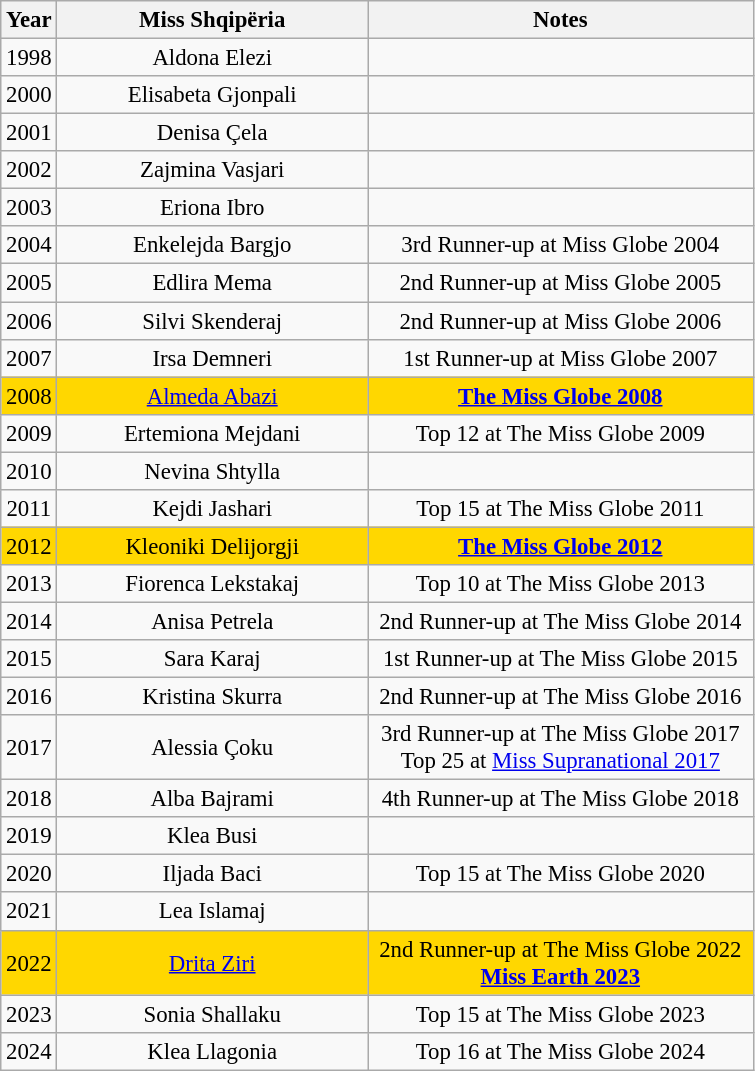<table class="wikitable sortable" style="text-align:center; font-size: 95%;">
<tr>
<th width="30">Year</th>
<th width="200">Miss Shqipëria</th>
<th width="250">Notes</th>
</tr>
<tr>
<td>1998</td>
<td>Aldona Elezi</td>
<td></td>
</tr>
<tr>
<td>2000</td>
<td>Elisabeta Gjonpali</td>
<td></td>
</tr>
<tr>
<td>2001</td>
<td>Denisa Çela</td>
<td></td>
</tr>
<tr>
<td>2002</td>
<td>Zajmina Vasjari</td>
<td></td>
</tr>
<tr>
<td>2003</td>
<td>Eriona Ibro</td>
<td></td>
</tr>
<tr>
<td>2004</td>
<td>Enkelejda Bargjo</td>
<td>3rd Runner-up at Miss Globe 2004</td>
</tr>
<tr>
<td>2005</td>
<td>Edlira Mema</td>
<td>2nd Runner-up at Miss Globe 2005</td>
</tr>
<tr>
<td>2006</td>
<td>Silvi Skenderaj</td>
<td>2nd Runner-up at Miss Globe 2006</td>
</tr>
<tr>
<td>2007</td>
<td>Irsa Demneri</td>
<td>1st Runner-up at Miss Globe 2007</td>
</tr>
<tr style="background:gold">
<td>2008</td>
<td><a href='#'>Almeda Abazi</a></td>
<td><strong><a href='#'>The Miss Globe 2008</a></strong></td>
</tr>
<tr>
<td>2009</td>
<td>Ertemiona Mejdani</td>
<td>Top 12 at The Miss Globe 2009</td>
</tr>
<tr>
<td>2010</td>
<td>Nevina Shtylla</td>
<td></td>
</tr>
<tr>
<td>2011</td>
<td>Kejdi Jashari</td>
<td>Top 15 at The Miss Globe 2011</td>
</tr>
<tr style="background:gold">
<td>2012</td>
<td>Kleoniki Delijorgji</td>
<td><strong><a href='#'>The Miss Globe 2012</a></strong></td>
</tr>
<tr>
<td>2013</td>
<td>Fiorenca Lekstakaj</td>
<td>Top 10 at The Miss Globe 2013</td>
</tr>
<tr>
<td>2014</td>
<td>Anisa Petrela</td>
<td>2nd Runner-up at The Miss Globe 2014</td>
</tr>
<tr>
<td>2015</td>
<td>Sara Karaj</td>
<td>1st Runner-up at The Miss Globe 2015</td>
</tr>
<tr>
<td>2016</td>
<td>Kristina Skurra</td>
<td>2nd Runner-up at The Miss Globe 2016</td>
</tr>
<tr>
<td>2017</td>
<td>Alessia Çoku</td>
<td>3rd Runner-up at The Miss Globe 2017<br>Top 25 at <a href='#'>Miss Supranational 2017</a></td>
</tr>
<tr>
<td>2018</td>
<td>Alba Bajrami</td>
<td>4th Runner-up at The Miss Globe 2018</td>
</tr>
<tr>
<td>2019</td>
<td>Klea Busi</td>
<td></td>
</tr>
<tr>
<td>2020</td>
<td>Iljada Baci</td>
<td>Top 15 at The Miss Globe 2020</td>
</tr>
<tr>
<td>2021</td>
<td>Lea Islamaj</td>
<td></td>
</tr>
<tr style="background:gold">
<td>2022</td>
<td><a href='#'>Drita Ziri</a></td>
<td>2nd Runner-up at The Miss Globe 2022<br><strong><a href='#'>Miss Earth 2023</a></strong></td>
</tr>
<tr>
<td>2023</td>
<td>Sonia Shallaku</td>
<td>Top 15 at The Miss Globe 2023</td>
</tr>
<tr>
<td>2024</td>
<td>Klea Llagonia</td>
<td>Top 16 at The Miss Globe 2024</td>
</tr>
</table>
